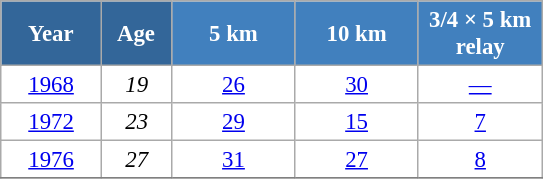<table class="wikitable" style="font-size:95%; text-align:center; border:grey solid 1px; border-collapse:collapse; background:#ffffff;">
<tr>
<th style="background-color:#369; color:white; width:60px;"> Year </th>
<th style="background-color:#369; color:white; width:40px;"> Age </th>
<th style="background-color:#4180be; color:white; width:75px;"> 5 km </th>
<th style="background-color:#4180be; color:white; width:75px;"> 10 km </th>
<th style="background-color:#4180be; color:white; width:75px;"> 3/4 × 5 km <br> relay </th>
</tr>
<tr>
<td><a href='#'>1968</a></td>
<td><em>19</em></td>
<td><a href='#'>26</a></td>
<td><a href='#'>30</a></td>
<td><a href='#'>—</a></td>
</tr>
<tr>
<td><a href='#'>1972</a></td>
<td><em>23</em></td>
<td><a href='#'>29</a></td>
<td><a href='#'>15</a></td>
<td><a href='#'>7</a></td>
</tr>
<tr>
<td><a href='#'>1976</a></td>
<td><em>27</em></td>
<td><a href='#'>31</a></td>
<td><a href='#'>27</a></td>
<td><a href='#'>8</a></td>
</tr>
<tr>
</tr>
</table>
